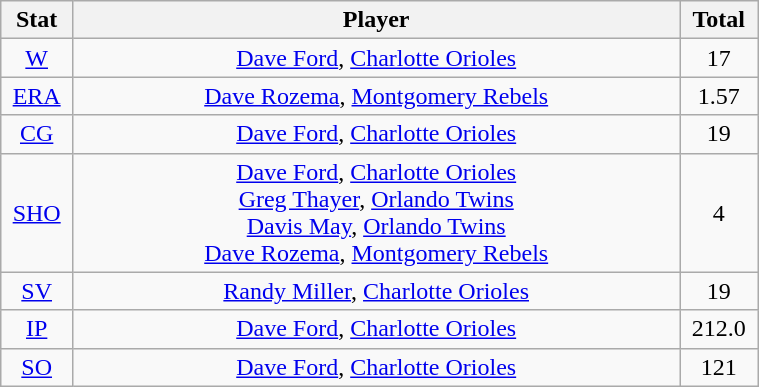<table class="wikitable" width="40%" style="text-align:center;">
<tr>
<th width="5%">Stat</th>
<th width="60%">Player</th>
<th width="5%">Total</th>
</tr>
<tr>
<td><a href='#'>W</a></td>
<td><a href='#'>Dave Ford</a>, <a href='#'>Charlotte Orioles</a></td>
<td>17</td>
</tr>
<tr>
<td><a href='#'>ERA</a></td>
<td><a href='#'>Dave Rozema</a>, <a href='#'>Montgomery Rebels</a></td>
<td>1.57</td>
</tr>
<tr>
<td><a href='#'>CG</a></td>
<td><a href='#'>Dave Ford</a>, <a href='#'>Charlotte Orioles</a></td>
<td>19</td>
</tr>
<tr>
<td><a href='#'>SHO</a></td>
<td><a href='#'>Dave Ford</a>, <a href='#'>Charlotte Orioles</a> <br> <a href='#'>Greg Thayer</a>, <a href='#'>Orlando Twins</a> <br> <a href='#'>Davis May</a>, <a href='#'>Orlando Twins</a> <br> <a href='#'>Dave Rozema</a>, <a href='#'>Montgomery Rebels</a></td>
<td>4</td>
</tr>
<tr>
<td><a href='#'>SV</a></td>
<td><a href='#'>Randy Miller</a>, <a href='#'>Charlotte Orioles</a></td>
<td>19</td>
</tr>
<tr>
<td><a href='#'>IP</a></td>
<td><a href='#'>Dave Ford</a>, <a href='#'>Charlotte Orioles</a></td>
<td>212.0</td>
</tr>
<tr>
<td><a href='#'>SO</a></td>
<td><a href='#'>Dave Ford</a>, <a href='#'>Charlotte Orioles</a></td>
<td>121</td>
</tr>
</table>
